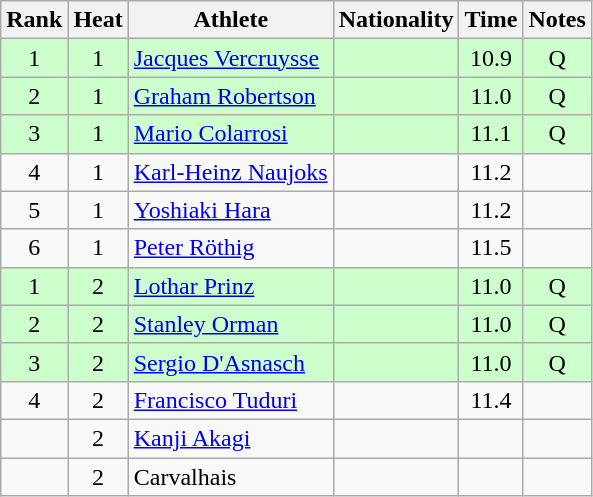<table class="wikitable sortable" style="text-align:center">
<tr>
<th>Rank</th>
<th>Heat</th>
<th>Athlete</th>
<th>Nationality</th>
<th>Time</th>
<th>Notes</th>
</tr>
<tr bgcolor=ccffcc>
<td>1</td>
<td>1</td>
<td align=left><a href='#'>Jacques Vercruysse</a></td>
<td align=left></td>
<td>10.9</td>
<td>Q</td>
</tr>
<tr bgcolor=ccffcc>
<td>2</td>
<td>1</td>
<td align=left><a href='#'>Graham Robertson</a></td>
<td align=left></td>
<td>11.0</td>
<td>Q</td>
</tr>
<tr bgcolor=ccffcc>
<td>3</td>
<td>1</td>
<td align=left><a href='#'>Mario Colarrosi</a></td>
<td align=left></td>
<td>11.1</td>
<td>Q</td>
</tr>
<tr>
<td>4</td>
<td>1</td>
<td align=left><a href='#'>Karl-Heinz Naujoks</a></td>
<td align=left></td>
<td>11.2</td>
<td></td>
</tr>
<tr>
<td>5</td>
<td>1</td>
<td align=left><a href='#'>Yoshiaki Hara</a></td>
<td align=left></td>
<td>11.2</td>
<td></td>
</tr>
<tr>
<td>6</td>
<td>1</td>
<td align=left><a href='#'>Peter Röthig</a></td>
<td align=left></td>
<td>11.5</td>
<td></td>
</tr>
<tr bgcolor=ccffcc>
<td>1</td>
<td>2</td>
<td align=left><a href='#'>Lothar Prinz</a></td>
<td align=left></td>
<td>11.0</td>
<td>Q</td>
</tr>
<tr bgcolor=ccffcc>
<td>2</td>
<td>2</td>
<td align=left><a href='#'>Stanley Orman</a></td>
<td align=left></td>
<td>11.0</td>
<td>Q</td>
</tr>
<tr bgcolor=ccffcc>
<td>3</td>
<td>2</td>
<td align=left><a href='#'>Sergio D'Asnasch</a></td>
<td align=left></td>
<td>11.0</td>
<td>Q</td>
</tr>
<tr>
<td>4</td>
<td>2</td>
<td align=left><a href='#'>Francisco Tuduri</a></td>
<td align=left></td>
<td>11.4</td>
<td></td>
</tr>
<tr>
<td></td>
<td>2</td>
<td align=left><a href='#'>Kanji Akagi</a></td>
<td align=left></td>
<td></td>
<td></td>
</tr>
<tr>
<td></td>
<td>2</td>
<td align=left>Carvalhais</td>
<td align=left></td>
<td></td>
<td></td>
</tr>
</table>
